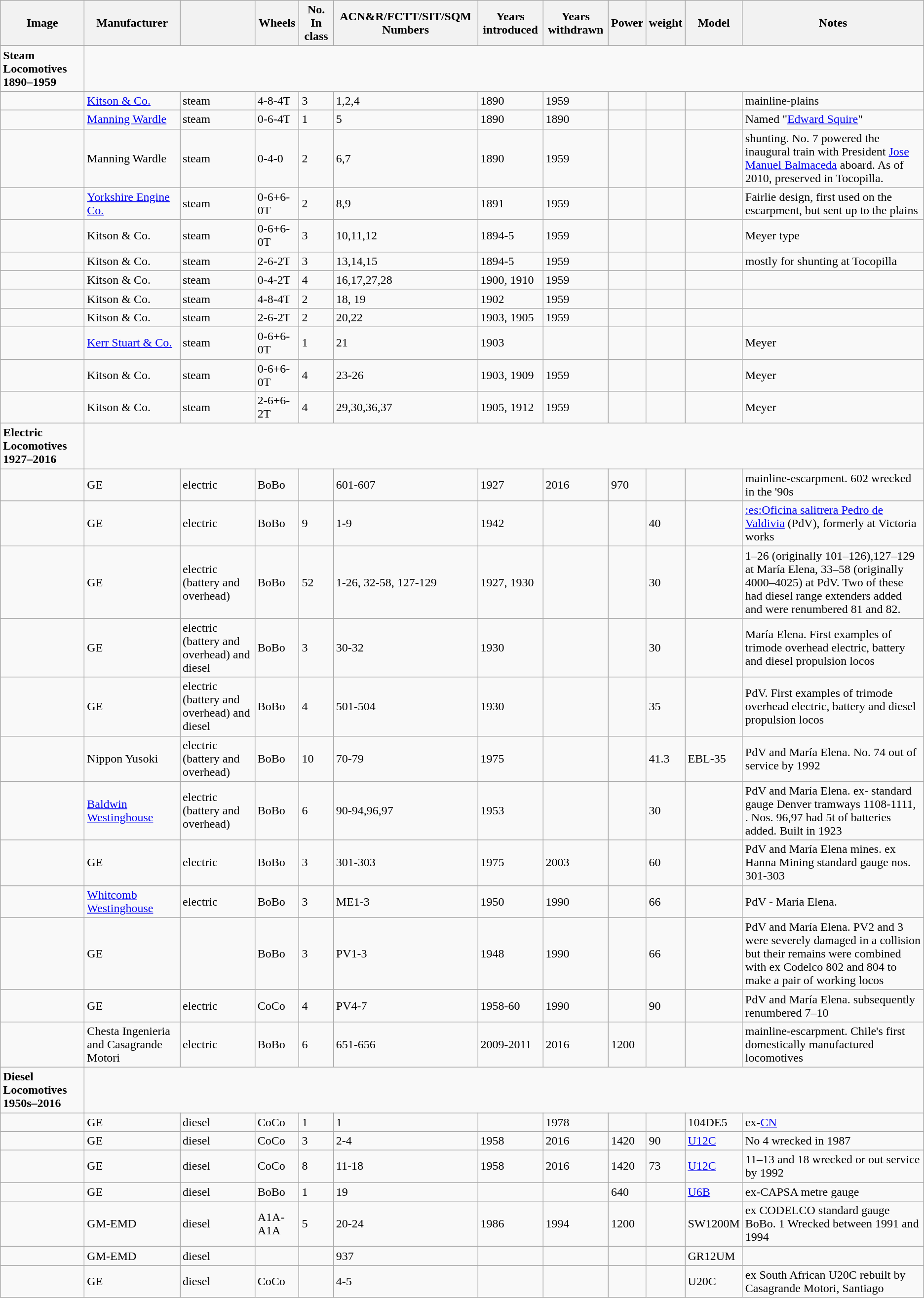<table class="wikitable">
<tr>
<th>Image</th>
<th>Manufacturer</th>
<th></th>
<th>Wheels</th>
<th>No. In class</th>
<th>ACN&R/FCTT/SIT/SQM Numbers</th>
<th>Years introduced</th>
<th>Years withdrawn</th>
<th>Power</th>
<th>weight</th>
<th>Model</th>
<th>Notes</th>
</tr>
<tr>
<td><strong>Steam Locomotives 1890–1959</strong></td>
</tr>
<tr>
<td></td>
<td><a href='#'>Kitson & Co.</a></td>
<td>steam</td>
<td>4-8-4T</td>
<td>3</td>
<td>1,2,4</td>
<td>1890</td>
<td>1959</td>
<td></td>
<td></td>
<td></td>
<td>mainline-plains</td>
</tr>
<tr>
<td></td>
<td><a href='#'>Manning Wardle</a></td>
<td>steam</td>
<td>0-6-4T</td>
<td>1</td>
<td>5</td>
<td>1890</td>
<td>1890</td>
<td></td>
<td></td>
<td></td>
<td used construction of line>Named "<a href='#'>Edward Squire</a>"</td>
</tr>
<tr>
<td></td>
<td>Manning Wardle</td>
<td>steam</td>
<td>0-4-0</td>
<td>2</td>
<td>6,7</td>
<td>1890</td>
<td>1959</td>
<td></td>
<td></td>
<td></td>
<td>shunting. No. 7 powered the inaugural train with President <a href='#'>Jose Manuel Balmaceda</a> aboard.  As of 2010, preserved in Tocopilla.</td>
</tr>
<tr>
<td></td>
<td><a href='#'>Yorkshire Engine Co.</a></td>
<td>steam</td>
<td>0-6+6-0T</td>
<td>2</td>
<td>8,9</td>
<td>1891</td>
<td>1959</td>
<td></td>
<td></td>
<td></td>
<td>Fairlie design, first used on the escarpment, but sent up to the plains</td>
</tr>
<tr>
<td></td>
<td>Kitson & Co.</td>
<td>steam</td>
<td>0-6+6-0T</td>
<td>3</td>
<td>10,11,12</td>
<td>1894-5</td>
<td>1959</td>
<td></td>
<td></td>
<td></td>
<td>Meyer type</td>
</tr>
<tr>
<td></td>
<td>Kitson & Co.</td>
<td>steam</td>
<td>2-6-2T</td>
<td>3</td>
<td>13,14,15</td>
<td>1894-5</td>
<td>1959</td>
<td></td>
<td></td>
<td></td>
<td>mostly for shunting at Tocopilla</td>
</tr>
<tr>
<td></td>
<td>Kitson & Co.</td>
<td>steam</td>
<td>0-4-2T</td>
<td>4</td>
<td>16,17,27,28</td>
<td>1900, 1910</td>
<td>1959</td>
<td></td>
<td></td>
<td></td>
<td></td>
</tr>
<tr>
<td></td>
<td>Kitson & Co.</td>
<td>steam</td>
<td>4-8-4T</td>
<td>2</td>
<td>18, 19</td>
<td>1902</td>
<td>1959</td>
<td></td>
<td></td>
<td></td>
<td></td>
</tr>
<tr>
<td></td>
<td>Kitson & Co.</td>
<td>steam</td>
<td>2-6-2T</td>
<td>2</td>
<td>20,22</td>
<td>1903, 1905</td>
<td>1959</td>
<td></td>
<td></td>
<td></td>
<td></td>
</tr>
<tr>
<td></td>
<td><a href='#'>Kerr Stuart & Co.</a></td>
<td>steam</td>
<td>0-6+6-0T</td>
<td>1</td>
<td>21</td>
<td>1903</td>
<td></td>
<td></td>
<td></td>
<td></td>
<td>Meyer</td>
</tr>
<tr>
<td></td>
<td>Kitson & Co.</td>
<td>steam</td>
<td>0-6+6-0T</td>
<td>4</td>
<td>23-26</td>
<td>1903, 1909</td>
<td>1959</td>
<td></td>
<td></td>
<td></td>
<td>Meyer</td>
</tr>
<tr>
<td></td>
<td>Kitson & Co.</td>
<td>steam</td>
<td>2-6+6-2T</td>
<td>4</td>
<td>29,30,36,37</td>
<td>1905, 1912</td>
<td>1959</td>
<td></td>
<td></td>
<td></td>
<td>Meyer</td>
</tr>
<tr>
<td><strong>Electric Locomotives 1927–2016</strong></td>
</tr>
<tr>
<td></td>
<td>GE</td>
<td>electric</td>
<td>BoBo</td>
<td></td>
<td>601-607</td>
<td>1927</td>
<td>2016</td>
<td>970</td>
<td></td>
<td></td>
<td>mainline-escarpment. 602 wrecked in the '90s</td>
</tr>
<tr>
<td></td>
<td>GE</td>
<td>electric</td>
<td>BoBo</td>
<td>9</td>
<td>1-9</td>
<td>1942</td>
<td></td>
<td></td>
<td>40</td>
<td></td>
<td><a href='#'>:es:Oficina salitrera Pedro de Valdivia</a> (PdV), formerly at Victoria works</td>
</tr>
<tr>
<td></td>
<td>GE</td>
<td>electric (battery and overhead)</td>
<td>BoBo</td>
<td>52</td>
<td>1-26, 32-58, 127-129</td>
<td>1927, 1930</td>
<td></td>
<td></td>
<td>30</td>
<td></td>
<td>1–26 (originally 101–126),127–129 at María Elena, 33–58 (originally 4000–4025) at PdV. Two of these had diesel range extenders added and were renumbered 81 and 82.</td>
</tr>
<tr>
<td></td>
<td>GE</td>
<td>electric (battery and overhead) and diesel</td>
<td>BoBo</td>
<td>3</td>
<td>30-32</td>
<td>1930</td>
<td></td>
<td></td>
<td>30</td>
<td></td>
<td>María Elena.  First examples of trimode overhead electric, battery and diesel propulsion locos</td>
</tr>
<tr>
<td></td>
<td>GE</td>
<td>electric (battery and overhead) and diesel</td>
<td>BoBo</td>
<td>4</td>
<td>501-504</td>
<td>1930</td>
<td></td>
<td></td>
<td>35</td>
<td></td>
<td>PdV.  First examples of trimode overhead electric, battery and diesel propulsion locos</td>
</tr>
<tr>
<td></td>
<td>Nippon Yusoki</td>
<td>electric (battery and overhead)</td>
<td>BoBo</td>
<td>10</td>
<td>70-79</td>
<td>1975</td>
<td></td>
<td></td>
<td>41.3</td>
<td>EBL-35</td>
<td>PdV and María Elena.  No. 74 out of service by 1992</td>
</tr>
<tr>
<td></td>
<td><a href='#'>Baldwin Westinghouse</a></td>
<td>electric (battery and overhead)</td>
<td>BoBo</td>
<td>6</td>
<td>90-94,96,97</td>
<td>1953</td>
<td></td>
<td></td>
<td>30</td>
<td></td>
<td>PdV and María Elena. ex- standard gauge Denver tramways 1108-1111, . Nos. 96,97 had 5t of batteries added. Built in 1923</td>
</tr>
<tr>
<td></td>
<td>GE</td>
<td>electric</td>
<td>BoBo</td>
<td>3</td>
<td>301-303</td>
<td>1975</td>
<td>2003</td>
<td></td>
<td>60</td>
<td></td>
<td>PdV and María Elena mines.  ex Hanna Mining standard gauge nos. 301-303</td>
</tr>
<tr>
<td></td>
<td><a href='#'>Whitcomb Westinghouse</a></td>
<td>electric</td>
<td>BoBo</td>
<td>3</td>
<td>ME1-3</td>
<td>1950</td>
<td>1990</td>
<td></td>
<td>66</td>
<td></td>
<td>PdV - María Elena.</td>
</tr>
<tr>
<td></td>
<td>GE</td>
<td></td>
<td>BoBo</td>
<td>3</td>
<td>PV1-3</td>
<td>1948</td>
<td>1990</td>
<td></td>
<td>66</td>
<td></td>
<td>PdV and María Elena.  PV2 and 3 were severely damaged in a collision but their remains were combined with ex Codelco 802 and 804 to make a pair of working locos</td>
</tr>
<tr>
<td></td>
<td>GE</td>
<td>electric</td>
<td>CoCo</td>
<td>4</td>
<td>PV4-7</td>
<td>1958-60</td>
<td>1990</td>
<td></td>
<td>90</td>
<td></td>
<td>PdV and María Elena.  subsequently renumbered 7–10</td>
</tr>
<tr>
<td></td>
<td>Chesta Ingenieria and Casagrande Motori</td>
<td>electric</td>
<td>BoBo</td>
<td>6</td>
<td>651-656</td>
<td>2009-2011</td>
<td>2016</td>
<td>1200</td>
<td></td>
<td></td>
<td>mainline-escarpment. Chile's first domestically manufactured locomotives</td>
</tr>
<tr>
<td><strong>Diesel Locomotives 1950s–2016</strong></td>
</tr>
<tr>
<td></td>
<td>GE</td>
<td>diesel</td>
<td>CoCo</td>
<td>1</td>
<td>1</td>
<td></td>
<td>1978</td>
<td></td>
<td></td>
<td>104DE5</td>
<td>ex-<a href='#'>CN</a></td>
</tr>
<tr>
<td></td>
<td>GE</td>
<td>diesel</td>
<td>CoCo</td>
<td>3</td>
<td>2-4</td>
<td>1958</td>
<td>2016</td>
<td>1420</td>
<td>90</td>
<td><a href='#'>U12C</a></td>
<td>No 4 wrecked in 1987</td>
</tr>
<tr>
<td></td>
<td>GE</td>
<td>diesel</td>
<td>CoCo</td>
<td>8</td>
<td>11-18</td>
<td>1958</td>
<td>2016</td>
<td>1420</td>
<td>73</td>
<td><a href='#'>U12C</a></td>
<td>11–13 and 18 wrecked or out service by 1992</td>
</tr>
<tr>
<td></td>
<td>GE</td>
<td>diesel</td>
<td>BoBo</td>
<td>1</td>
<td>19</td>
<td></td>
<td></td>
<td>640</td>
<td></td>
<td><a href='#'>U6B</a></td>
<td>ex-CAPSA metre gauge</td>
</tr>
<tr>
<td></td>
<td>GM-EMD</td>
<td>diesel</td>
<td>A1A-A1A</td>
<td>5</td>
<td>20-24</td>
<td>1986</td>
<td>1994</td>
<td>1200</td>
<td></td>
<td>SW1200M</td>
<td>ex CODELCO standard gauge BoBo. 1 Wrecked between 1991 and 1994</td>
</tr>
<tr>
<td></td>
<td>GM-EMD</td>
<td>diesel</td>
<td></td>
<td></td>
<td>937</td>
<td></td>
<td></td>
<td></td>
<td></td>
<td>GR12UM</td>
<td></td>
</tr>
<tr>
<td></td>
<td>GE</td>
<td>diesel</td>
<td>CoCo</td>
<td></td>
<td>4-5</td>
<td></td>
<td></td>
<td></td>
<td></td>
<td>U20C</td>
<td>ex South African U20C rebuilt by Casagrande Motori, Santiago</td>
</tr>
</table>
